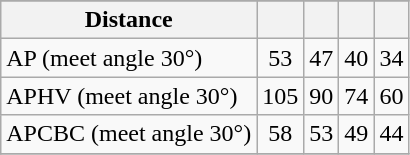<table class="wikitable">
<tr>
</tr>
<tr style="vertical-align:top; text-align:center;">
<th>Distance</th>
<th></th>
<th></th>
<th></th>
<th></th>
</tr>
<tr style="vertical-align:top; text-align:center;">
<td style="text-align:left">AP (meet angle 30°)</td>
<td>53</td>
<td>47</td>
<td>40</td>
<td>34</td>
</tr>
<tr style="vertical-align:top; text-align:center;">
<td style="text-align:left">APHV (meet angle 30°)</td>
<td>105</td>
<td>90</td>
<td>74</td>
<td>60</td>
</tr>
<tr style="vertical-align:top; text-align:center;">
<td style="text-align:left">APCBC (meet angle 30°)</td>
<td>58</td>
<td>53</td>
<td>49</td>
<td>44</td>
</tr>
<tr>
</tr>
</table>
